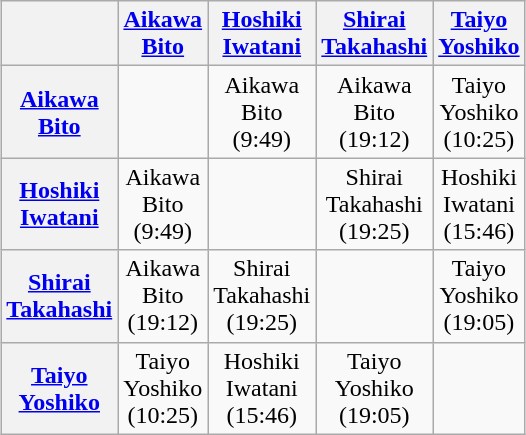<table class="wikitable" style="text-align:center; margin: 1em auto 1em auto;" width="25%">
<tr>
<th></th>
<th><a href='#'>Aikawa</a><br><a href='#'>Bito</a></th>
<th><a href='#'>Hoshiki</a><br><a href='#'>Iwatani</a></th>
<th><a href='#'>Shirai</a><br><a href='#'>Takahashi</a></th>
<th><a href='#'>Taiyo</a><br><a href='#'>Yoshiko</a></th>
</tr>
<tr>
<th><a href='#'>Aikawa</a><br><a href='#'>Bito</a></th>
<td></td>
<td>Aikawa<br>Bito<br>(9:49)</td>
<td>Aikawa<br>Bito<br>(19:12)</td>
<td>Taiyo<br>Yoshiko<br>(10:25)</td>
</tr>
<tr>
<th><a href='#'>Hoshiki</a><br><a href='#'>Iwatani</a></th>
<td>Aikawa<br>Bito<br>(9:49)</td>
<td></td>
<td>Shirai<br>Takahashi<br>(19:25)</td>
<td>Hoshiki<br>Iwatani<br>(15:46)</td>
</tr>
<tr>
<th><a href='#'>Shirai</a><br><a href='#'>Takahashi</a></th>
<td>Aikawa<br>Bito<br>(19:12)</td>
<td>Shirai<br>Takahashi<br>(19:25)</td>
<td></td>
<td>Taiyo<br>Yoshiko<br>(19:05)</td>
</tr>
<tr>
<th><a href='#'>Taiyo</a><br><a href='#'>Yoshiko</a></th>
<td>Taiyo<br>Yoshiko<br>(10:25)</td>
<td>Hoshiki<br>Iwatani<br>(15:46)</td>
<td>Taiyo<br>Yoshiko<br>(19:05)</td>
<td></td>
</tr>
</table>
